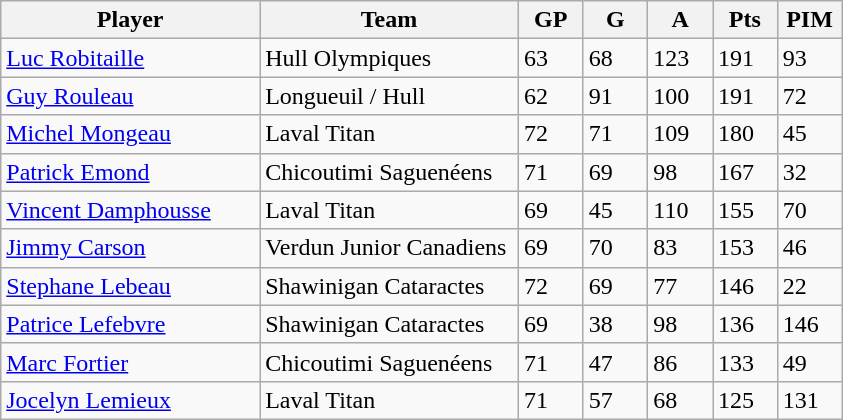<table class="wikitable">
<tr>
<th bgcolor="#DDDDFF" width="30%">Player</th>
<th bgcolor="#DDDDFF" width="30%">Team</th>
<th bgcolor="#DDDDFF" width="7.5%">GP</th>
<th bgcolor="#DDDDFF" width="7.5%">G</th>
<th bgcolor="#DDDDFF" width="7.5%">A</th>
<th bgcolor="#DDDDFF" width="7.5%">Pts</th>
<th bgcolor="#DDDDFF" width="7.5%">PIM</th>
</tr>
<tr>
<td><a href='#'>Luc Robitaille</a></td>
<td>Hull Olympiques</td>
<td>63</td>
<td>68</td>
<td>123</td>
<td>191</td>
<td>93</td>
</tr>
<tr>
<td><a href='#'>Guy Rouleau</a></td>
<td>Longueuil / Hull</td>
<td>62</td>
<td>91</td>
<td>100</td>
<td>191</td>
<td>72</td>
</tr>
<tr>
<td><a href='#'>Michel Mongeau</a></td>
<td>Laval Titan</td>
<td>72</td>
<td>71</td>
<td>109</td>
<td>180</td>
<td>45</td>
</tr>
<tr>
<td><a href='#'>Patrick Emond</a></td>
<td>Chicoutimi Saguenéens</td>
<td>71</td>
<td>69</td>
<td>98</td>
<td>167</td>
<td>32</td>
</tr>
<tr>
<td><a href='#'>Vincent Damphousse</a></td>
<td>Laval Titan</td>
<td>69</td>
<td>45</td>
<td>110</td>
<td>155</td>
<td>70</td>
</tr>
<tr>
<td><a href='#'>Jimmy Carson</a></td>
<td>Verdun Junior Canadiens</td>
<td>69</td>
<td>70</td>
<td>83</td>
<td>153</td>
<td>46</td>
</tr>
<tr>
<td><a href='#'>Stephane Lebeau</a></td>
<td>Shawinigan Cataractes</td>
<td>72</td>
<td>69</td>
<td>77</td>
<td>146</td>
<td>22</td>
</tr>
<tr>
<td><a href='#'>Patrice Lefebvre</a></td>
<td>Shawinigan Cataractes</td>
<td>69</td>
<td>38</td>
<td>98</td>
<td>136</td>
<td>146</td>
</tr>
<tr>
<td><a href='#'>Marc Fortier</a></td>
<td>Chicoutimi Saguenéens</td>
<td>71</td>
<td>47</td>
<td>86</td>
<td>133</td>
<td>49</td>
</tr>
<tr>
<td><a href='#'>Jocelyn Lemieux</a></td>
<td>Laval Titan</td>
<td>71</td>
<td>57</td>
<td>68</td>
<td>125</td>
<td>131</td>
</tr>
</table>
